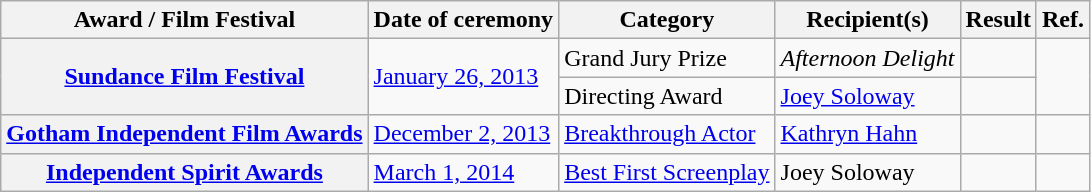<table class="wikitable sortable plainrowheaders">
<tr>
<th scope="col">Award / Film Festival</th>
<th scope="col">Date of ceremony</th>
<th scope="col">Category</th>
<th scope="col">Recipient(s)</th>
<th scope="col">Result</th>
<th scope="col">Ref.</th>
</tr>
<tr>
<th rowspan="2" scope="row"><a href='#'>Sundance Film Festival</a></th>
<td rowspan="2"><a href='#'>January 26, 2013</a></td>
<td>Grand Jury Prize</td>
<td><em>Afternoon Delight</em></td>
<td></td>
<td rowspan="2"></td>
</tr>
<tr>
<td>Directing Award</td>
<td><a href='#'>Joey Soloway</a> </td>
<td></td>
</tr>
<tr>
<th scope="row"><a href='#'>Gotham Independent Film Awards</a></th>
<td><a href='#'>December 2, 2013</a></td>
<td><a href='#'>Breakthrough Actor</a></td>
<td><a href='#'>Kathryn Hahn</a></td>
<td></td>
<td></td>
</tr>
<tr>
<th scope="row"><a href='#'>Independent Spirit Awards</a></th>
<td><a href='#'>March 1, 2014</a></td>
<td><a href='#'>Best First Screenplay</a></td>
<td>Joey Soloway </td>
<td></td>
<td></td>
</tr>
</table>
